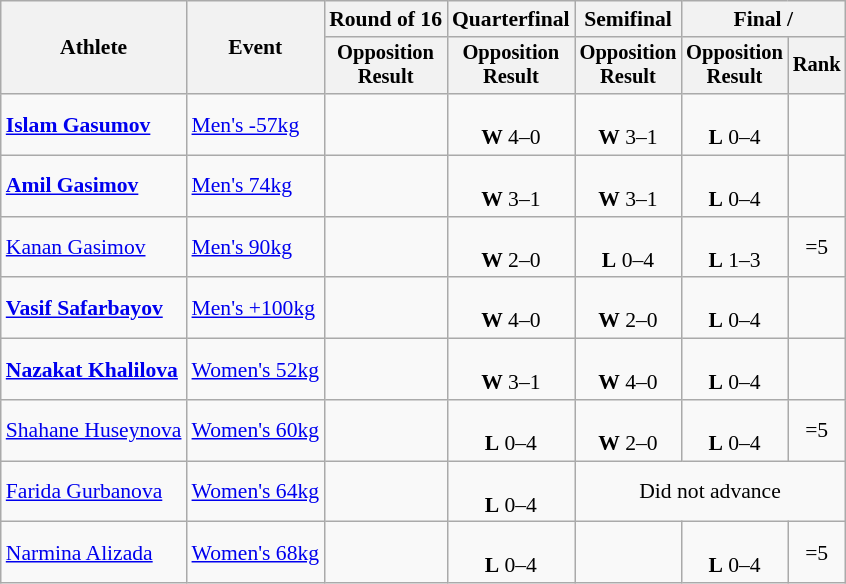<table class="wikitable" style="font-size:90%">
<tr>
<th rowspan="2">Athlete</th>
<th rowspan="2">Event</th>
<th>Round of 16</th>
<th>Quarterfinal</th>
<th>Semifinal</th>
<th colspan=2>Final / </th>
</tr>
<tr style="font-size: 95%">
<th>Opposition<br>Result</th>
<th>Opposition<br>Result</th>
<th>Opposition<br>Result</th>
<th>Opposition<br>Result</th>
<th>Rank</th>
</tr>
<tr align=center>
<td align=left><strong><a href='#'>Islam Gasumov</a></strong></td>
<td align=left><a href='#'>Men's -57kg</a></td>
<td></td>
<td><br><strong>W</strong> 4–0</td>
<td><br><strong>W</strong> 3–1</td>
<td><br><strong>L</strong> 0–4</td>
<td></td>
</tr>
<tr align=center>
<td align=left><strong><a href='#'>Amil Gasimov</a></strong></td>
<td align=left><a href='#'>Men's 74kg</a></td>
<td></td>
<td><br><strong>W</strong> 3–1</td>
<td><br><strong>W</strong> 3–1</td>
<td><br><strong>L</strong> 0–4</td>
<td></td>
</tr>
<tr align=center>
<td align=left><a href='#'>Kanan Gasimov</a></td>
<td align=left><a href='#'>Men's 90kg</a></td>
<td></td>
<td><br><strong>W</strong> 2–0</td>
<td><br><strong>L</strong> 0–4</td>
<td><br><strong>L</strong> 1–3</td>
<td>=5</td>
</tr>
<tr align=center>
<td align=left><strong><a href='#'>Vasif Safarbayov</a></strong></td>
<td align=left><a href='#'>Men's +100kg</a></td>
<td></td>
<td><br><strong>W</strong> 4–0</td>
<td><br><strong>W</strong> 2–0</td>
<td><br><strong>L</strong> 0–4</td>
<td></td>
</tr>
<tr align=center>
<td align=left><strong><a href='#'>Nazakat Khalilova</a></strong></td>
<td align=left><a href='#'>Women's 52kg</a></td>
<td></td>
<td><br><strong>W</strong> 3–1</td>
<td><br><strong>W</strong> 4–0</td>
<td><br><strong>L</strong> 0–4</td>
<td></td>
</tr>
<tr align=center>
<td align=left><a href='#'>Shahane Huseynova</a></td>
<td align=left><a href='#'>Women's 60kg</a></td>
<td></td>
<td><br><strong>L</strong> 0–4</td>
<td><br><strong>W</strong> 2–0</td>
<td><br><strong>L</strong> 0–4</td>
<td>=5</td>
</tr>
<tr align=center>
<td align=left><a href='#'>Farida Gurbanova</a></td>
<td align=left><a href='#'>Women's 64kg</a></td>
<td></td>
<td><br><strong>L</strong> 0–4</td>
<td colspan=3>Did not advance</td>
</tr>
<tr align=center>
<td align=left><a href='#'>Narmina Alizada</a></td>
<td align=left><a href='#'>Women's 68kg</a></td>
<td></td>
<td><br><strong>L</strong> 0–4</td>
<td></td>
<td><br><strong>L</strong> 0–4</td>
<td>=5</td>
</tr>
</table>
